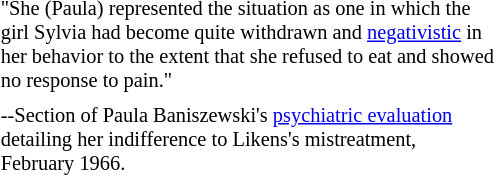<table class="toccolours" style="float: right; margin-left: 0.5em; margin-right: 1em; font-size: 85%; background:#t5dbf1; color:black; width:27em; max-width: 27%;" cellspacing="5">
<tr>
<td style="text-align: left;">"She (Paula) represented the situation as one in which the girl Sylvia had become quite withdrawn and <a href='#'>negativistic</a> in her behavior to the extent that she refused to eat and showed no response to pain."</td>
</tr>
<tr>
<td style="text-align: left;">--Section of Paula Baniszewski's <a href='#'>psychiatric evaluation</a> detailing her indifference to Likens's mistreatment, February 1966.</td>
</tr>
</table>
